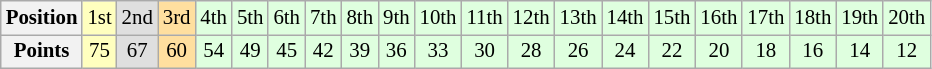<table class="wikitable" style="font-size:87%; text-align: center;">
<tr>
<th>Position</th>
<td style="background:#FFFFBF;">1st</td>
<td style="background:#DFDFDF;">2nd</td>
<td style="background:#FFDF9F;">3rd</td>
<td style="background:#DFFFDF;">4th</td>
<td style="background:#DFFFDF;">5th</td>
<td style="background:#DFFFDF;">6th</td>
<td style="background:#DFFFDF;">7th</td>
<td style="background:#DFFFDF;">8th</td>
<td style="background:#DFFFDF;">9th</td>
<td style="background:#DFFFDF;">10th</td>
<td style="background:#DFFFDF;">11th</td>
<td style="background:#DFFFDF;">12th</td>
<td style="background:#DFFFDF;">13th</td>
<td style="background:#DFFFDF;">14th</td>
<td style="background:#DFFFDF;">15th</td>
<td style="background:#DFFFDF;">16th</td>
<td style="background:#DFFFDF;">17th</td>
<td style="background:#DFFFDF;">18th</td>
<td style="background:#DFFFDF;">19th</td>
<td style="background:#DFFFDF;">20th</td>
</tr>
<tr>
<th>Points</th>
<td style="background:#FFFFBF;">75</td>
<td style="background:#DFDFDF;">67</td>
<td style="background:#FFDF9F;">60</td>
<td style="background:#DFFFDF;">54</td>
<td style="background:#DFFFDF;">49</td>
<td style="background:#DFFFDF;">45</td>
<td style="background:#DFFFDF;">42</td>
<td style="background:#DFFFDF;">39</td>
<td style="background:#DFFFDF;">36</td>
<td style="background:#DFFFDF;">33</td>
<td style="background:#DFFFDF;">30</td>
<td style="background:#DFFFDF;">28</td>
<td style="background:#DFFFDF;">26</td>
<td style="background:#DFFFDF;">24</td>
<td style="background:#DFFFDF;">22</td>
<td style="background:#DFFFDF;">20</td>
<td style="background:#DFFFDF;">18</td>
<td style="background:#DFFFDF;">16</td>
<td style="background:#DFFFDF;">14</td>
<td style="background:#DFFFDF;">12</td>
</tr>
</table>
